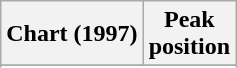<table class="wikitable sortable plainrowheaders" style="text-align:center">
<tr>
<th scope="col">Chart (1997)</th>
<th scope="col">Peak<br>position</th>
</tr>
<tr>
</tr>
<tr>
</tr>
<tr>
</tr>
<tr>
</tr>
<tr>
</tr>
<tr>
</tr>
<tr>
</tr>
</table>
